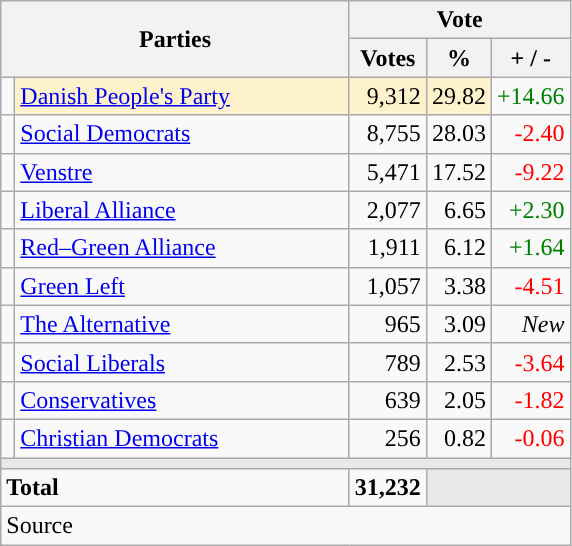<table class="wikitable" style="text-align:right;">
<tr>
<th style="text-align:centre;" rowspan="2" colspan="2" width="225">Parties</th>
<th colspan="3">Vote</th>
</tr>
<tr>
<th width="15">Votes</th>
<th width="15">%</th>
<th width="15">+ / -</th>
</tr>
<tr>
<td width="2" style="color:inherit;background:"></td>
<td bgcolor=#fef2cc  align="left"><a href='#'>Danish People's Party</a></td>
<td bgcolor=#fef2cc>9,312</td>
<td bgcolor=#fef2cc>29.82</td>
<td style=color:green;>+14.66</td>
</tr>
<tr>
<td width="2" style="color:inherit;background:"></td>
<td align="left"><a href='#'>Social Democrats</a></td>
<td>8,755</td>
<td>28.03</td>
<td style=color:red;>-2.40</td>
</tr>
<tr>
<td width="2" style="color:inherit;background:"></td>
<td align="left"><a href='#'>Venstre</a></td>
<td>5,471</td>
<td>17.52</td>
<td style=color:red;>-9.22</td>
</tr>
<tr>
<td width="2" style="color:inherit;background:"></td>
<td align="left"><a href='#'>Liberal Alliance</a></td>
<td>2,077</td>
<td>6.65</td>
<td style=color:green;>+2.30</td>
</tr>
<tr>
<td width="2" style="color:inherit;background:"></td>
<td align="left"><a href='#'>Red–Green Alliance</a></td>
<td>1,911</td>
<td>6.12</td>
<td style=color:green;>+1.64</td>
</tr>
<tr>
<td width="2" style="color:inherit;background:"></td>
<td align="left"><a href='#'>Green Left</a></td>
<td>1,057</td>
<td>3.38</td>
<td style=color:red;>-4.51</td>
</tr>
<tr>
<td width="2" style="color:inherit;background:"></td>
<td align="left"><a href='#'>The Alternative</a></td>
<td>965</td>
<td>3.09</td>
<td><em>New</em></td>
</tr>
<tr>
<td width="2" style="color:inherit;background:"></td>
<td align="left"><a href='#'>Social Liberals</a></td>
<td>789</td>
<td>2.53</td>
<td style=color:red;>-3.64</td>
</tr>
<tr>
<td width="2" style="color:inherit;background:"></td>
<td align="left"><a href='#'>Conservatives</a></td>
<td>639</td>
<td>2.05</td>
<td style=color:red;>-1.82</td>
</tr>
<tr>
<td width="2" style="color:inherit;background:"></td>
<td align="left"><a href='#'>Christian Democrats</a></td>
<td>256</td>
<td>0.82</td>
<td style=color:red;>-0.06</td>
</tr>
<tr>
<td colspan="7" bgcolor="#E9E9E9"></td>
</tr>
<tr>
<td align="left" colspan="2"><strong>Total</strong></td>
<td><strong>31,232</strong></td>
<td bgcolor="#E9E9E9" colspan="2"></td>
</tr>
<tr>
<td align="left" colspan="6">Source</td>
</tr>
</table>
